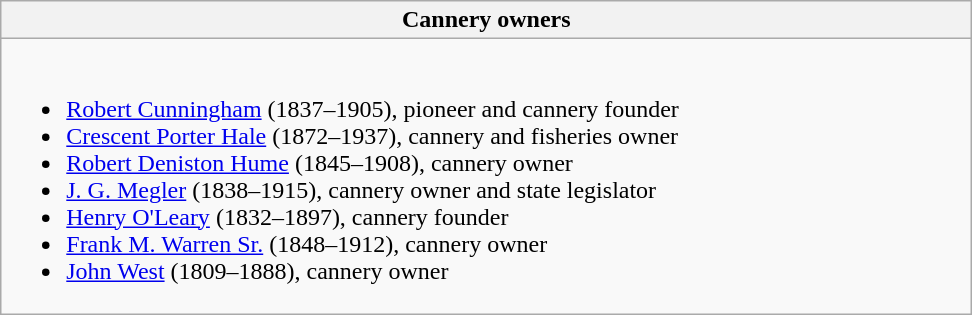<table class="wikitable" style="text-align: left;">
<tr>
<th width="640px">Cannery owners</th>
</tr>
<tr>
<td><br><ul><li><a href='#'>Robert Cunningham</a> (1837–1905), pioneer and cannery founder</li><li><a href='#'>Crescent Porter Hale</a> (1872–1937), cannery and fisheries owner</li><li><a href='#'>Robert Deniston Hume</a> (1845–1908), cannery owner</li><li><a href='#'>J. G. Megler</a> (1838–1915), cannery owner and state legislator</li><li><a href='#'>Henry O'Leary</a> (1832–1897), cannery founder</li><li><a href='#'>Frank M. Warren Sr.</a> (1848–1912), cannery owner</li><li><a href='#'>John West</a> (1809–1888), cannery owner</li></ul></td>
</tr>
</table>
